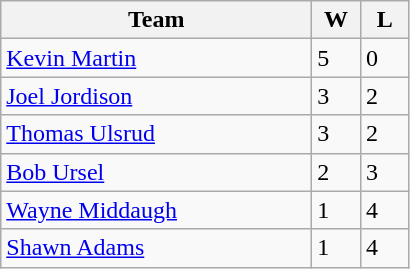<table class="wikitable">
<tr>
<th width="200px">Team</th>
<th width="25px">W</th>
<th width="25px">L</th>
</tr>
<tr>
<td> <a href='#'>Kevin Martin</a></td>
<td>5</td>
<td>0</td>
</tr>
<tr>
<td> <a href='#'>Joel Jordison</a></td>
<td>3</td>
<td>2</td>
</tr>
<tr>
<td> <a href='#'>Thomas Ulsrud</a></td>
<td>3</td>
<td>2</td>
</tr>
<tr>
<td> <a href='#'>Bob Ursel</a></td>
<td>2</td>
<td>3</td>
</tr>
<tr>
<td> <a href='#'>Wayne Middaugh</a></td>
<td>1</td>
<td>4</td>
</tr>
<tr>
<td> <a href='#'>Shawn Adams</a></td>
<td>1</td>
<td>4</td>
</tr>
</table>
